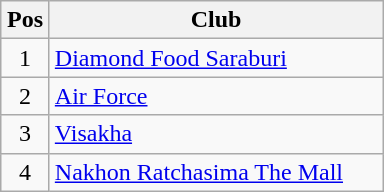<table class="wikitable sortable" style="text-align: right;">
<tr>
<th class="unsortable" width=25>Pos</th>
<th class="unsortable" width=215>Club</th>
</tr>
<tr>
<td style="text-align:center;">1</td>
<td style="text-align:left;"><a href='#'>Diamond Food Saraburi</a></td>
</tr>
<tr>
<td style="text-align:center;">2</td>
<td style="text-align:left;"><a href='#'>Air Force</a></td>
</tr>
<tr>
<td style="text-align:center;">3</td>
<td style="text-align:left;"><a href='#'>Visakha</a></td>
</tr>
<tr>
<td style="text-align:center;">4</td>
<td style="text-align:left;"><a href='#'>Nakhon Ratchasima The Mall</a></td>
</tr>
</table>
